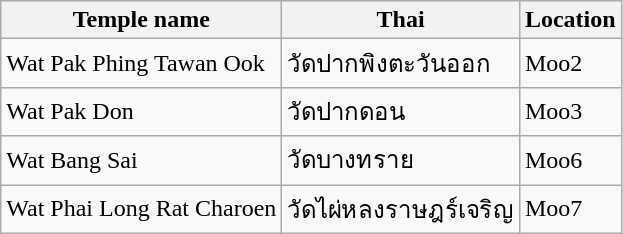<table class="wikitable">
<tr>
<th>Temple name</th>
<th>Thai</th>
<th>Location</th>
</tr>
<tr>
<td>Wat Pak Phing Tawan Ook</td>
<td>วัดปากพิงตะวันออก</td>
<td>Moo2</td>
</tr>
<tr>
<td>Wat Pak Don</td>
<td>วัดปากดอน</td>
<td>Moo3</td>
</tr>
<tr>
<td>Wat Bang Sai</td>
<td>วัดบางทราย</td>
<td>Moo6</td>
</tr>
<tr>
<td>Wat Phai Long Rat Charoen</td>
<td>วัดไผ่หลงราษฎร์เจริญ</td>
<td>Moo7</td>
</tr>
</table>
